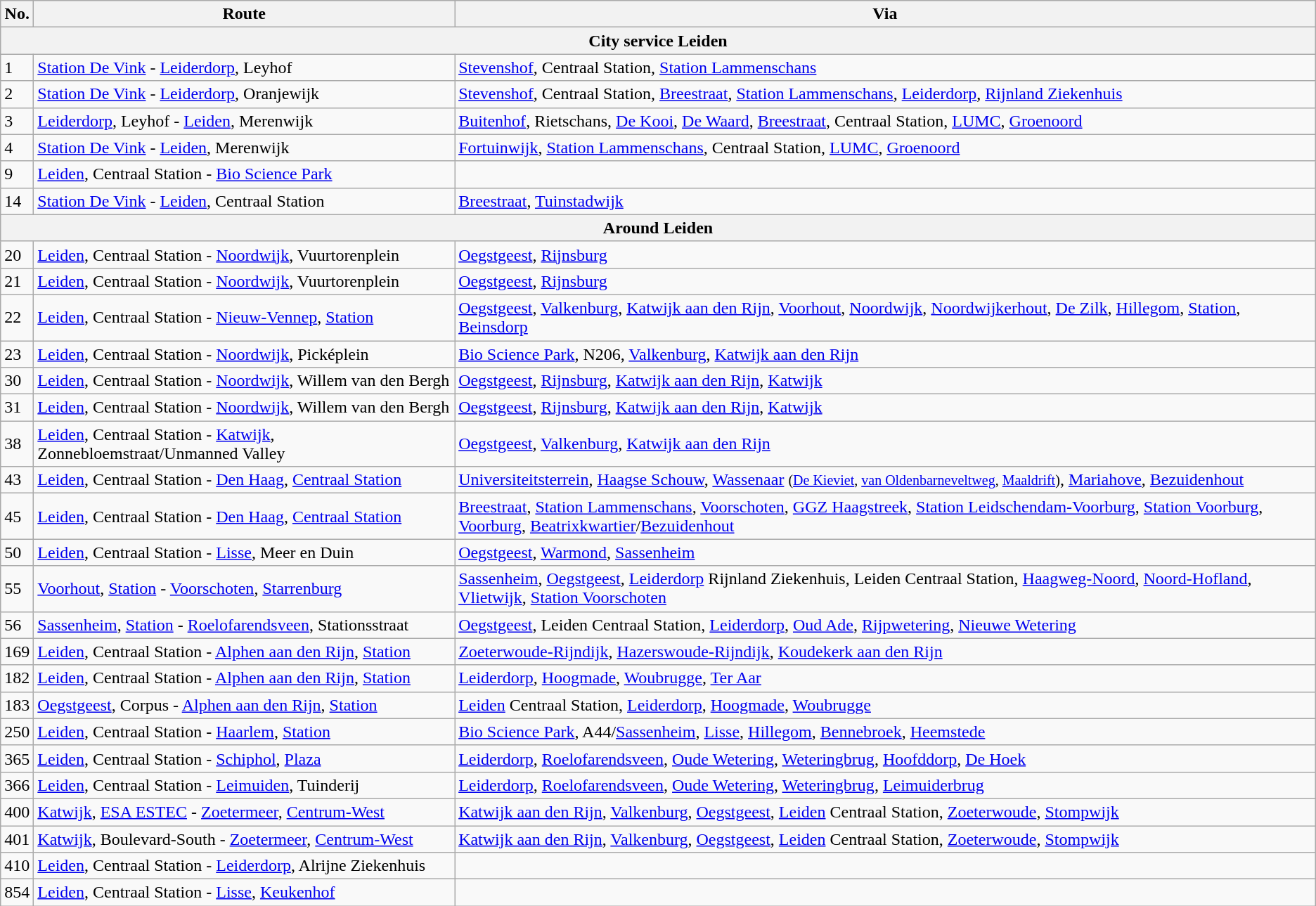<table class="wikitable">
<tr>
<th>No.</th>
<th>Route</th>
<th>Via</th>
</tr>
<tr>
<th colspan="4">City service Leiden</th>
</tr>
<tr>
<td>1</td>
<td><a href='#'>Station De Vink</a> - <a href='#'>Leiderdorp</a>, Leyhof</td>
<td><a href='#'>Stevenshof</a>, Centraal Station, <a href='#'>Station Lammenschans</a></td>
</tr>
<tr>
<td>2</td>
<td><a href='#'>Station De Vink</a> - <a href='#'>Leiderdorp</a>, Oranjewijk</td>
<td><a href='#'>Stevenshof</a>, Centraal Station, <a href='#'>Breestraat</a>, <a href='#'>Station Lammenschans</a>, <a href='#'>Leiderdorp</a>, <a href='#'>Rijnland Ziekenhuis</a></td>
</tr>
<tr>
<td>3</td>
<td><a href='#'>Leiderdorp</a>, Leyhof - <a href='#'>Leiden</a>, Merenwijk</td>
<td><a href='#'>Buitenhof</a>, Rietschans, <a href='#'>De Kooi</a>, <a href='#'>De Waard</a>, <a href='#'>Breestraat</a>, Centraal Station, <a href='#'>LUMC</a>, <a href='#'>Groenoord</a></td>
</tr>
<tr>
<td>4</td>
<td><a href='#'>Station De Vink</a> - <a href='#'>Leiden</a>, Merenwijk</td>
<td><a href='#'>Fortuinwijk</a>, <a href='#'>Station Lammenschans</a>, Centraal Station, <a href='#'>LUMC</a>, <a href='#'>Groenoord</a></td>
</tr>
<tr>
<td>9</td>
<td><a href='#'>Leiden</a>, Centraal Station - <a href='#'>Bio Science Park</a></td>
<td></td>
</tr>
<tr>
<td>14</td>
<td><a href='#'>Station De Vink</a> - <a href='#'>Leiden</a>, Centraal Station</td>
<td><a href='#'>Breestraat</a>, <a href='#'>Tuinstadwijk</a></td>
</tr>
<tr>
<th colspan="4">Around Leiden</th>
</tr>
<tr>
<td>20</td>
<td><a href='#'>Leiden</a>, Centraal Station - <a href='#'>Noordwijk</a>, Vuurtorenplein</td>
<td><a href='#'>Oegstgeest</a>, <a href='#'>Rijnsburg</a></td>
</tr>
<tr>
<td>21</td>
<td><a href='#'>Leiden</a>, Centraal Station - <a href='#'>Noordwijk</a>, Vuurtorenplein</td>
<td><a href='#'>Oegstgeest</a>, <a href='#'>Rijnsburg</a></td>
</tr>
<tr>
<td>22</td>
<td><a href='#'>Leiden</a>, Centraal Station - <a href='#'>Nieuw-Vennep</a>, <a href='#'>Station</a></td>
<td><a href='#'>Oegstgeest</a>, <a href='#'>Valkenburg</a>, <a href='#'>Katwijk aan den Rijn</a>, <a href='#'>Voorhout</a>, <a href='#'>Noordwijk</a>,  <a href='#'>Noordwijkerhout</a>, <a href='#'>De Zilk</a>, <a href='#'>Hillegom</a>, <a href='#'>Station</a>, <a href='#'>Beinsdorp</a></td>
</tr>
<tr>
<td>23</td>
<td><a href='#'>Leiden</a>, Centraal Station - <a href='#'>Noordwijk</a>, Picképlein</td>
<td><a href='#'>Bio Science Park</a>, N206, <a href='#'>Valkenburg</a>, <a href='#'>Katwijk aan den Rijn</a></td>
</tr>
<tr>
<td>30</td>
<td><a href='#'>Leiden</a>, Centraal Station - <a href='#'>Noordwijk</a>, Willem van den Bergh</td>
<td><a href='#'>Oegstgeest</a>, <a href='#'>Rijnsburg</a>, <a href='#'>Katwijk aan den Rijn</a>, <a href='#'>Katwijk</a></td>
</tr>
<tr>
<td>31</td>
<td><a href='#'>Leiden</a>, Centraal Station - <a href='#'>Noordwijk</a>, Willem van den Bergh</td>
<td><a href='#'>Oegstgeest</a>, <a href='#'>Rijnsburg</a>, <a href='#'>Katwijk aan den Rijn</a>, <a href='#'>Katwijk</a></td>
</tr>
<tr>
<td>38</td>
<td><a href='#'>Leiden</a>, Centraal Station - <a href='#'>Katwijk</a>, Zonnebloemstraat/Unmanned Valley </td>
<td><a href='#'>Oegstgeest</a>, <a href='#'>Valkenburg</a>, <a href='#'>Katwijk aan den Rijn</a></td>
</tr>
<tr>
<td>43</td>
<td><a href='#'>Leiden</a>, Centraal Station - <a href='#'>Den Haag</a>, <a href='#'>Centraal Station</a></td>
<td><a href='#'>Universiteitsterrein</a>, <a href='#'>Haagse Schouw</a>, <a href='#'>Wassenaar</a> <small>(<a href='#'>De Kieviet</a>, <a href='#'>van Oldenbarneveltweg</a>, <a href='#'>Maaldrift</a>)</small>, <a href='#'>Mariahove</a>, <a href='#'>Bezuidenhout</a></td>
</tr>
<tr>
<td>45</td>
<td><a href='#'>Leiden</a>, Centraal Station - <a href='#'>Den Haag</a>, <a href='#'>Centraal Station</a></td>
<td><a href='#'>Breestraat</a>, <a href='#'>Station Lammenschans</a>, <a href='#'>Voorschoten</a>, <a href='#'>GGZ Haagstreek</a>, <a href='#'>Station Leidschendam-Voorburg</a>, <a href='#'>Station Voorburg</a>, <a href='#'>Voorburg</a>, <a href='#'>Beatrixkwartier</a>/<a href='#'>Bezuidenhout</a></td>
</tr>
<tr>
<td>50</td>
<td><a href='#'>Leiden</a>, Centraal Station - <a href='#'>Lisse</a>, Meer en Duin</td>
<td><a href='#'>Oegstgeest</a>, <a href='#'>Warmond</a>, <a href='#'>Sassenheim</a></td>
</tr>
<tr>
<td>55</td>
<td><a href='#'>Voorhout</a>, <a href='#'>Station</a> - <a href='#'>Voorschoten</a>, <a href='#'>Starrenburg</a></td>
<td><a href='#'>Sassenheim</a>, <a href='#'>Oegstgeest</a>, <a href='#'>Leiderdorp</a> Rijnland Ziekenhuis, Leiden Centraal Station, <a href='#'>Haagweg-Noord</a>, <a href='#'>Noord-Hofland</a>, <a href='#'>Vlietwijk</a>, <a href='#'>Station Voorschoten</a></td>
</tr>
<tr>
<td>56</td>
<td><a href='#'>Sassenheim</a>, <a href='#'>Station</a> - <a href='#'>Roelofarendsveen</a>, Stationsstraat</td>
<td><a href='#'>Oegstgeest</a>, Leiden Centraal Station, <a href='#'>Leiderdorp</a>, <a href='#'>Oud Ade</a>, <a href='#'>Rijpwetering</a>, <a href='#'>Nieuwe Wetering</a></td>
</tr>
<tr>
<td>169</td>
<td><a href='#'>Leiden</a>, Centraal Station - <a href='#'>Alphen aan den Rijn</a>, <a href='#'>Station</a></td>
<td><a href='#'>Zoeterwoude-Rijndijk</a>, <a href='#'>Hazerswoude-Rijndijk</a>, <a href='#'>Koudekerk aan den Rijn</a></td>
</tr>
<tr>
<td>182</td>
<td><a href='#'>Leiden</a>, Centraal Station - <a href='#'>Alphen aan den Rijn</a>, <a href='#'>Station</a></td>
<td><a href='#'>Leiderdorp</a>, <a href='#'>Hoogmade</a>, <a href='#'>Woubrugge</a>, <a href='#'>Ter Aar</a></td>
</tr>
<tr>
<td>183</td>
<td><a href='#'>Oegstgeest</a>, Corpus - <a href='#'>Alphen aan den Rijn</a>, <a href='#'>Station</a></td>
<td><a href='#'>Leiden</a> Centraal Station, <a href='#'>Leiderdorp</a>, <a href='#'>Hoogmade</a>, <a href='#'>Woubrugge</a></td>
</tr>
<tr>
<td>250</td>
<td><a href='#'>Leiden</a>, Centraal Station - <a href='#'>Haarlem</a>, <a href='#'>Station</a></td>
<td><a href='#'>Bio Science Park</a>, A44/<a href='#'>Sassenheim</a>, <a href='#'>Lisse</a>, <a href='#'>Hillegom</a>, <a href='#'>Bennebroek</a>, <a href='#'>Heemstede</a></td>
</tr>
<tr>
<td>365</td>
<td><a href='#'>Leiden</a>, Centraal Station - <a href='#'>Schiphol</a>, <a href='#'>Plaza</a></td>
<td><a href='#'>Leiderdorp</a>, <a href='#'>Roelofarendsveen</a>, <a href='#'>Oude Wetering</a>, <a href='#'>Weteringbrug</a>, <a href='#'>Hoofddorp</a>, <a href='#'>De Hoek</a></td>
</tr>
<tr>
<td>366</td>
<td><a href='#'>Leiden</a>, Centraal Station - <a href='#'>Leimuiden</a>, Tuinderij</td>
<td><a href='#'>Leiderdorp</a>, <a href='#'>Roelofarendsveen</a>, <a href='#'>Oude Wetering</a>, <a href='#'>Weteringbrug</a>, <a href='#'>Leimuiderbrug</a></td>
</tr>
<tr>
<td>400</td>
<td><a href='#'>Katwijk</a>, <a href='#'>ESA ESTEC</a> - <a href='#'>Zoetermeer</a>, <a href='#'>Centrum-West</a></td>
<td><a href='#'>Katwijk aan den Rijn</a>, <a href='#'>Valkenburg</a>, <a href='#'>Oegstgeest</a>, <a href='#'>Leiden</a> Centraal Station, <a href='#'>Zoeterwoude</a>, <a href='#'>Stompwijk</a></td>
</tr>
<tr>
<td>401</td>
<td><a href='#'>Katwijk</a>, Boulevard-South - <a href='#'>Zoetermeer</a>, <a href='#'>Centrum-West</a></td>
<td><a href='#'>Katwijk aan den Rijn</a>, <a href='#'>Valkenburg</a>, <a href='#'>Oegstgeest</a>, <a href='#'>Leiden</a> Centraal Station, <a href='#'>Zoeterwoude</a>, <a href='#'>Stompwijk</a></td>
</tr>
<tr>
<td>410</td>
<td><a href='#'>Leiden</a>, Centraal Station - <a href='#'>Leiderdorp</a>, Alrijne Ziekenhuis</td>
<td></td>
</tr>
<tr>
<td>854</td>
<td><a href='#'>Leiden</a>, Centraal Station - <a href='#'>Lisse</a>, <a href='#'>Keukenhof</a></td>
<td></td>
</tr>
</table>
